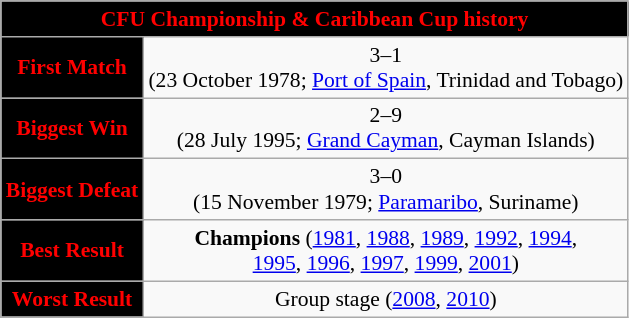<table class="wikitable collapsible collapsed" style="text-align: center;font-size:90%;">
<tr>
<th style="color:red; background:black;" colspan=2>CFU Championship & Caribbean Cup history</th>
</tr>
<tr>
<th style="color:red; background:black;">First Match</th>
<td> 3–1 <br>(23 October 1978; <a href='#'>Port of Spain</a>, Trinidad and Tobago)</td>
</tr>
<tr>
<th style="color:red; background:black;">Biggest Win</th>
<td> 2–9 <br>(28 July 1995; <a href='#'>Grand Cayman</a>, Cayman Islands)</td>
</tr>
<tr>
<th style="color:red; background:black;">Biggest Defeat</th>
<td> 3–0 <br>(15 November 1979; <a href='#'>Paramaribo</a>, Suriname)</td>
</tr>
<tr>
<th style="color:red; background:black;">Best Result</th>
<td><strong>Champions</strong> (<a href='#'>1981</a>, <a href='#'>1988</a>, <a href='#'>1989</a>, <a href='#'>1992</a>, <a href='#'>1994</a>,<br><a href='#'>1995</a>, <a href='#'>1996</a>, <a href='#'>1997</a>, <a href='#'>1999</a>, <a href='#'>2001</a>)</td>
</tr>
<tr>
<th style="color:red; background:black;">Worst Result</th>
<td>Group stage (<a href='#'>2008</a>, <a href='#'>2010</a>)</td>
</tr>
</table>
